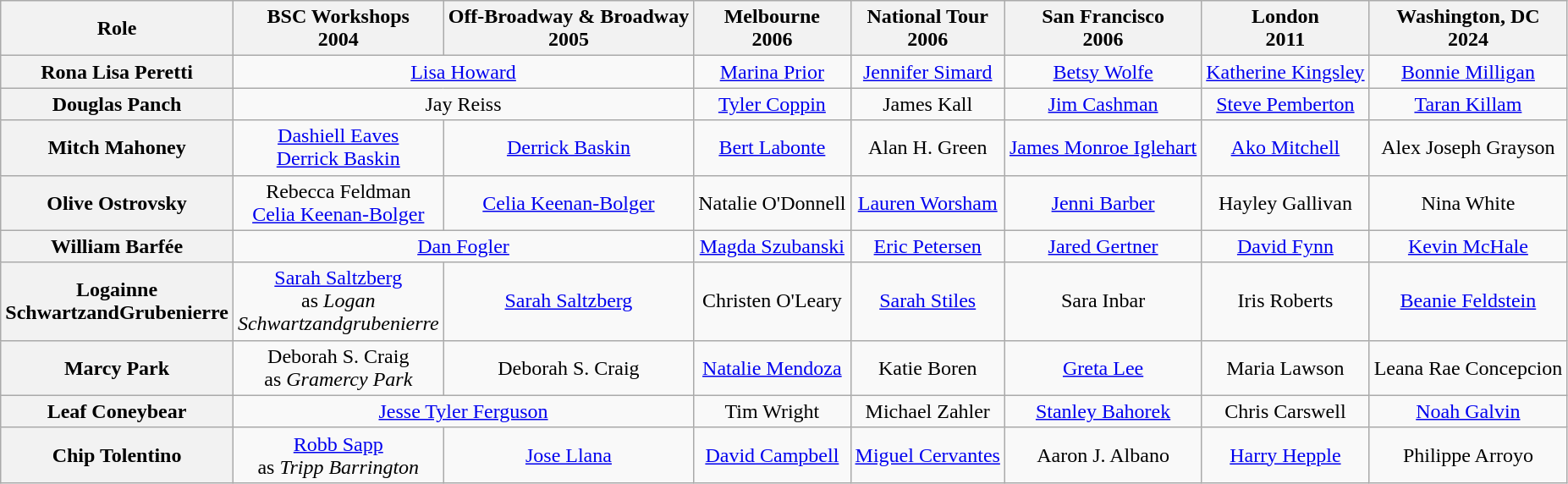<table class="wikitable">
<tr>
<th>Role</th>
<th>BSC Workshops<br>2004</th>
<th>Off-Broadway & Broadway<br>2005</th>
<th>Melbourne<br>2006</th>
<th>National Tour<br>2006</th>
<th>San Francisco<br>2006</th>
<th>London<br>2011</th>
<th>Washington, DC<br>2024</th>
</tr>
<tr>
<th>Rona Lisa Peretti</th>
<td colspan="2" align="center"><a href='#'>Lisa Howard</a></td>
<td align="center"><a href='#'>Marina Prior</a></td>
<td align="center"><a href='#'>Jennifer Simard</a></td>
<td align="center"><a href='#'>Betsy Wolfe</a></td>
<td align="center"><a href='#'>Katherine Kingsley</a></td>
<td align="center"><a href='#'>Bonnie Milligan</a></td>
</tr>
<tr>
<th>Douglas Panch</th>
<td colspan="2" align="center">Jay Reiss</td>
<td align="center"><a href='#'>Tyler Coppin</a></td>
<td align="center">James Kall</td>
<td align="center"><a href='#'>Jim Cashman</a></td>
<td align="center"><a href='#'>Steve Pemberton</a></td>
<td align="center"><a href='#'>Taran Killam</a></td>
</tr>
<tr>
<th>Mitch Mahoney</th>
<td align="center"><a href='#'>Dashiell Eaves</a><br><a href='#'>Derrick Baskin</a></td>
<td align="center"><a href='#'>Derrick Baskin</a></td>
<td align="center"><a href='#'>Bert Labonte</a></td>
<td align="center">Alan H. Green</td>
<td align="center"><a href='#'>James Monroe Iglehart</a></td>
<td align="center"><a href='#'>Ako Mitchell</a></td>
<td align="center">Alex Joseph Grayson</td>
</tr>
<tr>
<th>Olive Ostrovsky</th>
<td align="center">Rebecca Feldman<br><a href='#'>Celia Keenan-Bolger</a></td>
<td align="center"><a href='#'>Celia Keenan-Bolger</a></td>
<td align="center">Natalie O'Donnell</td>
<td align="center"><a href='#'>Lauren Worsham</a></td>
<td align="center"><a href='#'>Jenni Barber</a></td>
<td align="center">Hayley Gallivan</td>
<td align="center">Nina White</td>
</tr>
<tr>
<th>William Barfée</th>
<td colspan="2" align="center"><a href='#'>Dan Fogler</a></td>
<td align="center"><a href='#'>Magda Szubanski</a></td>
<td align="center"><a href='#'>Eric Petersen</a></td>
<td align="center"><a href='#'>Jared Gertner</a></td>
<td align="center"><a href='#'>David Fynn</a></td>
<td align="center"><a href='#'>Kevin McHale</a></td>
</tr>
<tr>
<th>Logainne<br>SchwartzandGrubenierre</th>
<td align="center"><a href='#'>Sarah Saltzberg</a><br>as <em>Logan<br>Schwartzandgrubenierre</em></td>
<td align="center"><a href='#'>Sarah Saltzberg</a></td>
<td align="center">Christen O'Leary</td>
<td align="center"><a href='#'>Sarah Stiles</a></td>
<td align="center">Sara Inbar</td>
<td align="center">Iris Roberts</td>
<td align="center"><a href='#'>Beanie Feldstein</a></td>
</tr>
<tr>
<th>Marcy Park</th>
<td align="center">Deborah S. Craig<br>as <em>Gramercy Park</em></td>
<td align="center">Deborah S. Craig</td>
<td align="center"><a href='#'>Natalie Mendoza</a></td>
<td align="center">Katie Boren</td>
<td align="center"><a href='#'>Greta Lee</a></td>
<td align="center">Maria Lawson</td>
<td align="center">Leana Rae Concepcion</td>
</tr>
<tr>
<th>Leaf Coneybear</th>
<td colspan="2" align="center"><a href='#'>Jesse Tyler Ferguson</a></td>
<td align="center">Tim Wright</td>
<td align="center">Michael Zahler</td>
<td align="center"><a href='#'>Stanley Bahorek</a></td>
<td align="center">Chris Carswell</td>
<td align="center"><a href='#'>Noah Galvin</a></td>
</tr>
<tr>
<th>Chip Tolentino</th>
<td align="center"><a href='#'>Robb Sapp</a><br>as <em>Tripp Barrington</em></td>
<td align="center"><a href='#'>Jose Llana</a></td>
<td align="center"><a href='#'>David Campbell</a></td>
<td align="center"><a href='#'>Miguel Cervantes</a></td>
<td align="center">Aaron J. Albano</td>
<td align="center"><a href='#'>Harry Hepple</a></td>
<td align="center">Philippe Arroyo</td>
</tr>
</table>
